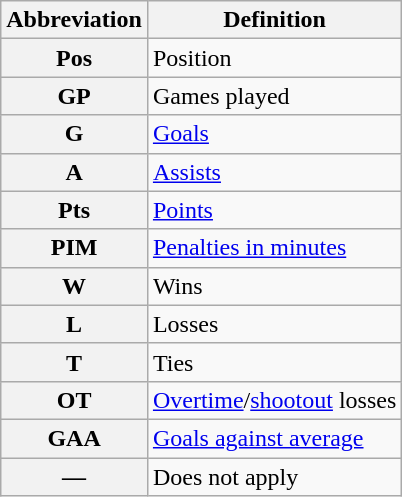<table class="wikitable">
<tr>
<th scope="col">Abbreviation</th>
<th scope="col">Definition</th>
</tr>
<tr>
<th scope="row">Pos</th>
<td>Position</td>
</tr>
<tr>
<th scope="row">GP</th>
<td>Games played</td>
</tr>
<tr>
<th scope="row">G</th>
<td><a href='#'>Goals</a></td>
</tr>
<tr>
<th scope="row">A</th>
<td><a href='#'>Assists</a></td>
</tr>
<tr>
<th scope="row">Pts</th>
<td><a href='#'>Points</a></td>
</tr>
<tr>
<th scope="row">PIM</th>
<td><a href='#'>Penalties in minutes</a></td>
</tr>
<tr>
<th scope="row">W</th>
<td>Wins</td>
</tr>
<tr>
<th scope="row">L</th>
<td>Losses</td>
</tr>
<tr>
<th scope="row">T</th>
<td>Ties</td>
</tr>
<tr>
<th scope="row">OT</th>
<td><a href='#'>Overtime</a>/<a href='#'>shootout</a> losses</td>
</tr>
<tr>
<th scope="row">GAA</th>
<td><a href='#'>Goals against average</a></td>
</tr>
<tr>
<th scope="row">—</th>
<td>Does not apply</td>
</tr>
</table>
